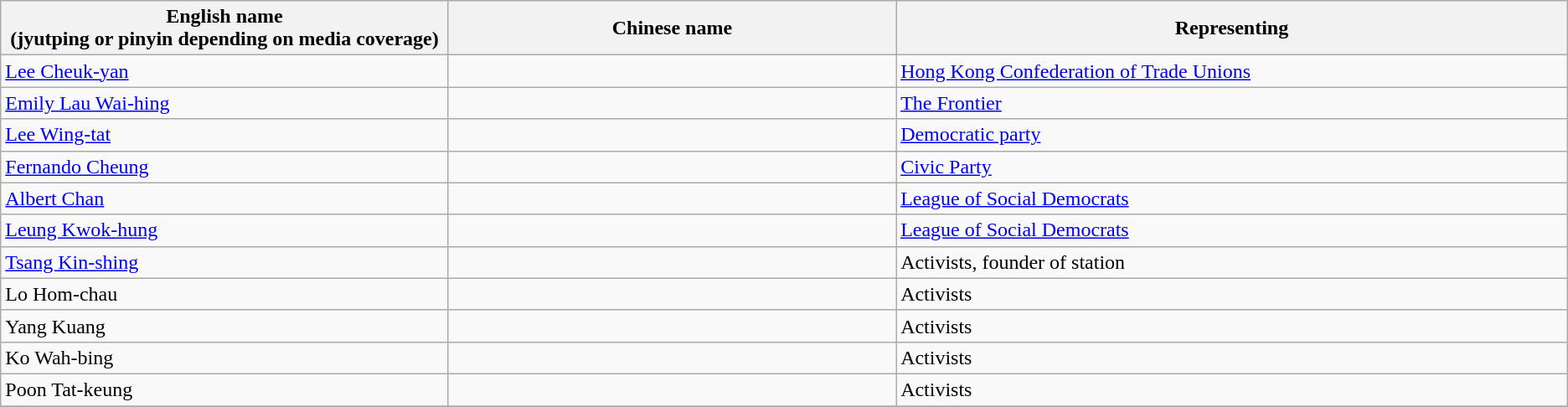<table class="wikitable">
<tr>
<th width=20%>English name<br>(jyutping or pinyin depending on media coverage)</th>
<th width=20%>Chinese name</th>
<th width=30%>Representing</th>
</tr>
<tr>
<td><a href='#'>Lee Cheuk-yan</a></td>
<td></td>
<td><a href='#'>Hong Kong Confederation of Trade Unions</a></td>
</tr>
<tr>
<td><a href='#'>Emily Lau Wai-hing</a></td>
<td></td>
<td><a href='#'>The Frontier</a></td>
</tr>
<tr>
<td><a href='#'>Lee Wing-tat</a></td>
<td></td>
<td><a href='#'>Democratic party</a></td>
</tr>
<tr>
<td><a href='#'>Fernando Cheung</a></td>
<td></td>
<td><a href='#'>Civic Party</a></td>
</tr>
<tr>
<td><a href='#'>Albert Chan</a></td>
<td></td>
<td><a href='#'>League of Social Democrats</a></td>
</tr>
<tr>
<td><a href='#'>Leung Kwok-hung</a></td>
<td></td>
<td><a href='#'>League of Social Democrats</a></td>
</tr>
<tr>
<td><a href='#'>Tsang Kin-shing</a></td>
<td></td>
<td>Activists, founder of station</td>
</tr>
<tr>
<td>Lo Hom-chau</td>
<td></td>
<td>Activists</td>
</tr>
<tr>
<td>Yang Kuang</td>
<td></td>
<td>Activists</td>
</tr>
<tr>
<td>Ko Wah-bing</td>
<td></td>
<td>Activists</td>
</tr>
<tr>
<td>Poon Tat-keung</td>
<td></td>
<td>Activists</td>
</tr>
<tr>
</tr>
</table>
